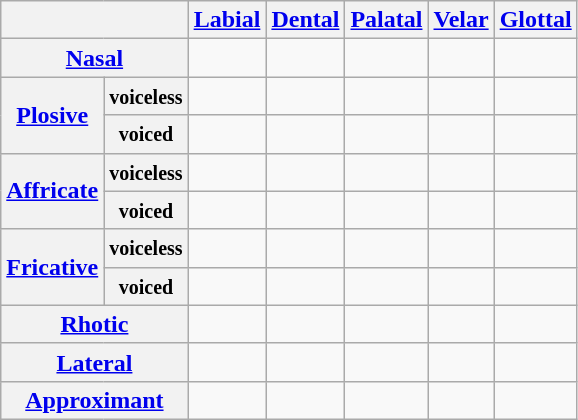<table class="wikitable" style=text-align:center>
<tr>
<th colspan="2"></th>
<th><a href='#'>Labial</a></th>
<th><a href='#'>Dental</a></th>
<th><a href='#'>Palatal</a></th>
<th><a href='#'>Velar</a></th>
<th><a href='#'>Glottal</a></th>
</tr>
<tr>
<th colspan="2"><a href='#'>Nasal</a></th>
<td></td>
<td></td>
<td></td>
<td></td>
<td></td>
</tr>
<tr>
<th rowspan="2"><a href='#'>Plosive</a></th>
<th><small>voiceless</small></th>
<td></td>
<td></td>
<td></td>
<td></td>
<td></td>
</tr>
<tr>
<th><small>voiced</small></th>
<td></td>
<td></td>
<td></td>
<td></td>
<td></td>
</tr>
<tr>
<th rowspan="2"><a href='#'>Affricate</a></th>
<th><small>voiceless</small></th>
<td></td>
<td></td>
<td></td>
<td></td>
<td></td>
</tr>
<tr>
<th><small>voiced</small></th>
<td></td>
<td></td>
<td></td>
<td></td>
<td></td>
</tr>
<tr>
<th rowspan="2"><a href='#'>Fricative</a></th>
<th><small>voiceless</small></th>
<td></td>
<td></td>
<td></td>
<td></td>
<td></td>
</tr>
<tr>
<th><small>voiced</small></th>
<td></td>
<td></td>
<td></td>
<td></td>
<td></td>
</tr>
<tr>
<th colspan="2"><a href='#'>Rhotic</a></th>
<td></td>
<td></td>
<td></td>
<td></td>
<td></td>
</tr>
<tr>
<th colspan="2"><a href='#'>Lateral</a></th>
<td></td>
<td></td>
<td></td>
<td></td>
<td></td>
</tr>
<tr>
<th colspan="2"><a href='#'>Approximant</a></th>
<td></td>
<td></td>
<td></td>
<td></td>
<td></td>
</tr>
</table>
